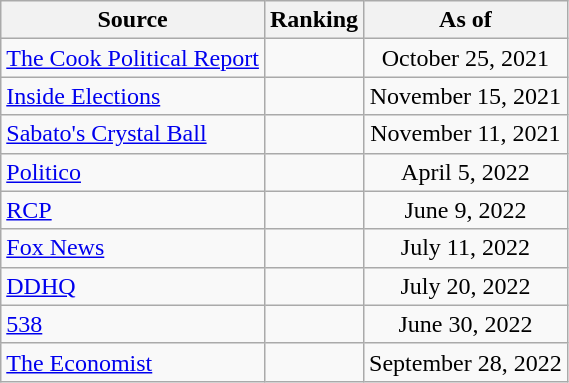<table class="wikitable" style="text-align:center">
<tr>
<th>Source</th>
<th>Ranking</th>
<th>As of</th>
</tr>
<tr>
<td align=left><a href='#'>The Cook Political Report</a></td>
<td></td>
<td>October 25, 2021</td>
</tr>
<tr>
<td align=left><a href='#'>Inside Elections</a></td>
<td></td>
<td>November 15, 2021</td>
</tr>
<tr>
<td align=left><a href='#'>Sabato's Crystal Ball</a></td>
<td></td>
<td>November 11, 2021</td>
</tr>
<tr>
<td align="left"><a href='#'>Politico</a></td>
<td></td>
<td>April 5, 2022</td>
</tr>
<tr>
<td align="left"><a href='#'>RCP</a></td>
<td></td>
<td>June 9, 2022</td>
</tr>
<tr>
<td align=left><a href='#'>Fox News</a></td>
<td></td>
<td>July 11, 2022</td>
</tr>
<tr>
<td align="left"><a href='#'>DDHQ</a></td>
<td></td>
<td>July 20, 2022</td>
</tr>
<tr>
<td align="left"><a href='#'>538</a></td>
<td></td>
<td>June 30, 2022</td>
</tr>
<tr>
<td align="left"><a href='#'>The Economist</a></td>
<td></td>
<td>September 28, 2022</td>
</tr>
</table>
